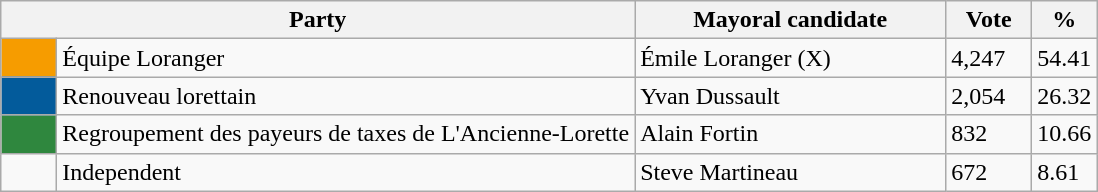<table class="wikitable">
<tr>
<th bgcolor="#DDDDFF" width="230px" colspan="2">Party</th>
<th bgcolor="#DDDDFF" width="200px">Mayoral candidate</th>
<th bgcolor="#DDDDFF" width="50px">Vote</th>
<th bgcolor="#DDDDFF" width="30px">%</th>
</tr>
<tr>
<td bgcolor=#F69C00 width="30px"> </td>
<td>Équipe Loranger</td>
<td>Émile Loranger (X)</td>
<td>4,247</td>
<td>54.41</td>
</tr>
<tr>
<td bgcolor=#035B9B width="30px"> </td>
<td>Renouveau lorettain</td>
<td>Yvan Dussault</td>
<td>2,054</td>
<td>26.32</td>
</tr>
<tr>
<td bgcolor=#2F873E width="30px"> </td>
<td>Regroupement des payeurs de taxes de L'Ancienne-Lorette</td>
<td>Alain Fortin</td>
<td>832</td>
<td>10.66</td>
</tr>
<tr>
<td> </td>
<td>Independent</td>
<td>Steve Martineau</td>
<td>672</td>
<td>8.61</td>
</tr>
</table>
